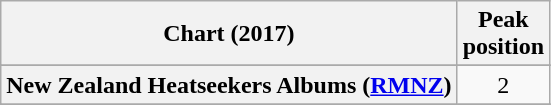<table class="wikitable sortable plainrowheaders" style="text-align:center">
<tr>
<th scope="col">Chart (2017)</th>
<th scope="col">Peak<br> position</th>
</tr>
<tr>
</tr>
<tr>
</tr>
<tr>
<th scope="row">New Zealand Heatseekers Albums (<a href='#'>RMNZ</a>)</th>
<td>2</td>
</tr>
<tr>
</tr>
<tr>
</tr>
<tr>
</tr>
<tr>
</tr>
</table>
